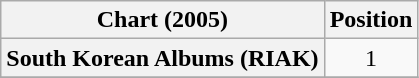<table class="wikitable plainrowheaders">
<tr>
<th>Chart (2005)</th>
<th>Position</th>
</tr>
<tr>
<th scope="row">South Korean Albums (RIAK)</th>
<td style="text-align:center;">1</td>
</tr>
<tr>
</tr>
</table>
